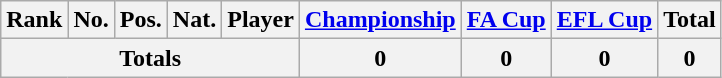<table class="wikitable" style="text-align:center">
<tr>
<th width=0%>Rank</th>
<th width=0%>No.</th>
<th width=0%>Pos.</th>
<th width=0%>Nat.</th>
<th width=0%>Player</th>
<th width=0%><a href='#'>Championship</a></th>
<th width=0%><a href='#'>FA Cup</a></th>
<th width=0%><a href='#'>EFL Cup</a></th>
<th width=0%>Total</th>
</tr>
<tr>
<th colspan=5><strong>Totals</strong></th>
<th><strong>0</strong></th>
<th><strong>0</strong></th>
<th><strong>0</strong></th>
<th><strong>0</strong></th>
</tr>
</table>
